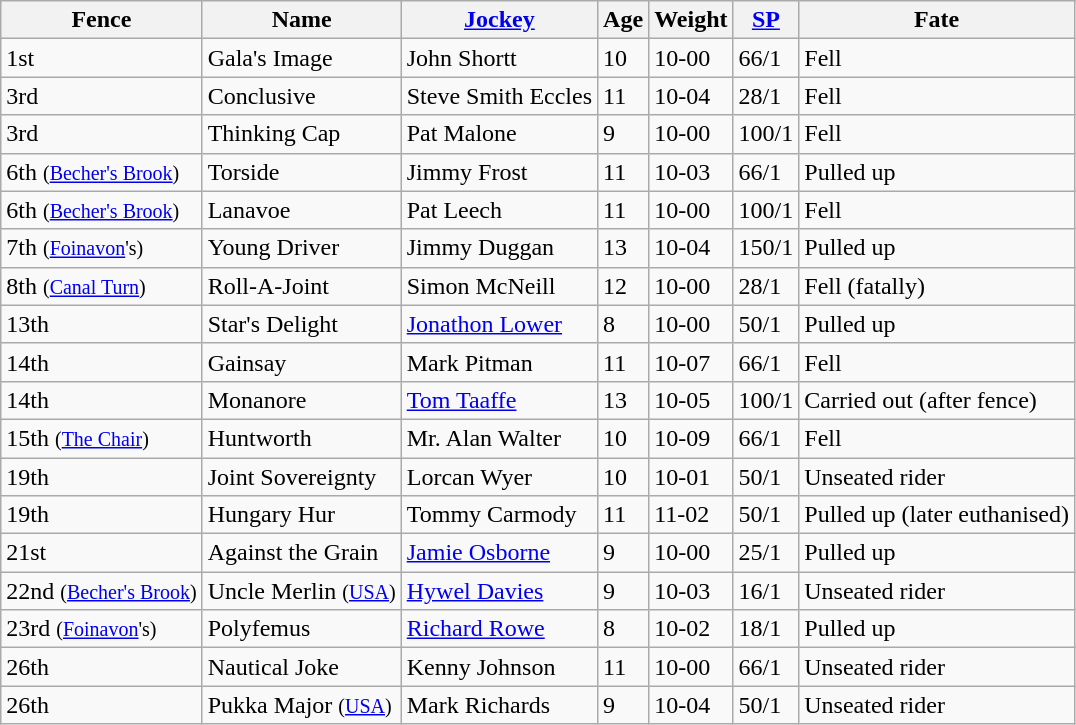<table class="wikitable sortable">
<tr>
<th>Fence</th>
<th>Name</th>
<th><a href='#'>Jockey</a></th>
<th>Age</th>
<th>Weight</th>
<th><a href='#'>SP</a></th>
<th>Fate</th>
</tr>
<tr>
<td>1st</td>
<td>Gala's Image</td>
<td>John Shortt</td>
<td>10</td>
<td>10-00</td>
<td>66/1</td>
<td>Fell</td>
</tr>
<tr>
<td>3rd</td>
<td>Conclusive</td>
<td>Steve Smith Eccles</td>
<td>11</td>
<td>10-04</td>
<td>28/1</td>
<td>Fell</td>
</tr>
<tr>
<td>3rd</td>
<td>Thinking Cap</td>
<td>Pat Malone</td>
<td>9</td>
<td>10-00</td>
<td>100/1</td>
<td>Fell</td>
</tr>
<tr>
<td>6th <small>(<a href='#'>Becher's Brook</a>)</small></td>
<td>Torside</td>
<td>Jimmy Frost</td>
<td>11</td>
<td>10-03</td>
<td>66/1</td>
<td>Pulled up</td>
</tr>
<tr>
<td>6th <small>(<a href='#'>Becher's Brook</a>)</small></td>
<td>Lanavoe</td>
<td>Pat Leech</td>
<td>11</td>
<td>10-00</td>
<td>100/1</td>
<td>Fell</td>
</tr>
<tr>
<td>7th <small>(<a href='#'>Foinavon</a>'s)</small></td>
<td>Young Driver</td>
<td>Jimmy Duggan</td>
<td>13</td>
<td>10-04</td>
<td>150/1</td>
<td>Pulled up</td>
</tr>
<tr>
<td>8th <small>(<a href='#'>Canal Turn</a>)</small></td>
<td>Roll-A-Joint</td>
<td>Simon McNeill</td>
<td>12</td>
<td>10-00</td>
<td>28/1</td>
<td>Fell (fatally)</td>
</tr>
<tr>
<td>13th</td>
<td>Star's Delight</td>
<td><a href='#'>Jonathon Lower</a></td>
<td>8</td>
<td>10-00</td>
<td>50/1</td>
<td>Pulled up</td>
</tr>
<tr>
<td>14th</td>
<td>Gainsay</td>
<td>Mark Pitman</td>
<td>11</td>
<td>10-07</td>
<td>66/1</td>
<td>Fell</td>
</tr>
<tr>
<td>14th</td>
<td>Monanore</td>
<td><a href='#'>Tom Taaffe</a></td>
<td>13</td>
<td>10-05</td>
<td>100/1</td>
<td>Carried out (after fence)</td>
</tr>
<tr>
<td>15th <small>(<a href='#'>The Chair</a>)</small></td>
<td>Huntworth</td>
<td>Mr. Alan Walter</td>
<td>10</td>
<td>10-09</td>
<td>66/1</td>
<td>Fell</td>
</tr>
<tr>
<td>19th</td>
<td>Joint Sovereignty</td>
<td>Lorcan Wyer</td>
<td>10</td>
<td>10-01</td>
<td>50/1</td>
<td>Unseated rider</td>
</tr>
<tr>
<td>19th</td>
<td>Hungary Hur</td>
<td>Tommy Carmody</td>
<td>11</td>
<td>11-02</td>
<td>50/1</td>
<td>Pulled up (later euthanised)</td>
</tr>
<tr>
<td>21st</td>
<td>Against the Grain</td>
<td><a href='#'>Jamie Osborne</a></td>
<td>9</td>
<td>10-00</td>
<td>25/1</td>
<td>Pulled up</td>
</tr>
<tr>
<td>22nd <small>(<a href='#'>Becher's Brook</a>)</small></td>
<td>Uncle Merlin <small>(<a href='#'>USA</a>)</small></td>
<td><a href='#'>Hywel Davies</a></td>
<td>9</td>
<td>10-03</td>
<td>16/1</td>
<td>Unseated rider</td>
</tr>
<tr>
<td>23rd <small>(<a href='#'>Foinavon</a>'s)</small></td>
<td>Polyfemus</td>
<td><a href='#'>Richard Rowe</a></td>
<td>8</td>
<td>10-02</td>
<td>18/1</td>
<td>Pulled up</td>
</tr>
<tr>
<td>26th</td>
<td>Nautical Joke</td>
<td>Kenny Johnson</td>
<td>11</td>
<td>10-00</td>
<td>66/1</td>
<td>Unseated rider</td>
</tr>
<tr>
<td>26th</td>
<td>Pukka Major <small>(<a href='#'>USA</a>)</small></td>
<td>Mark Richards</td>
<td>9</td>
<td>10-04</td>
<td>50/1</td>
<td>Unseated rider</td>
</tr>
</table>
